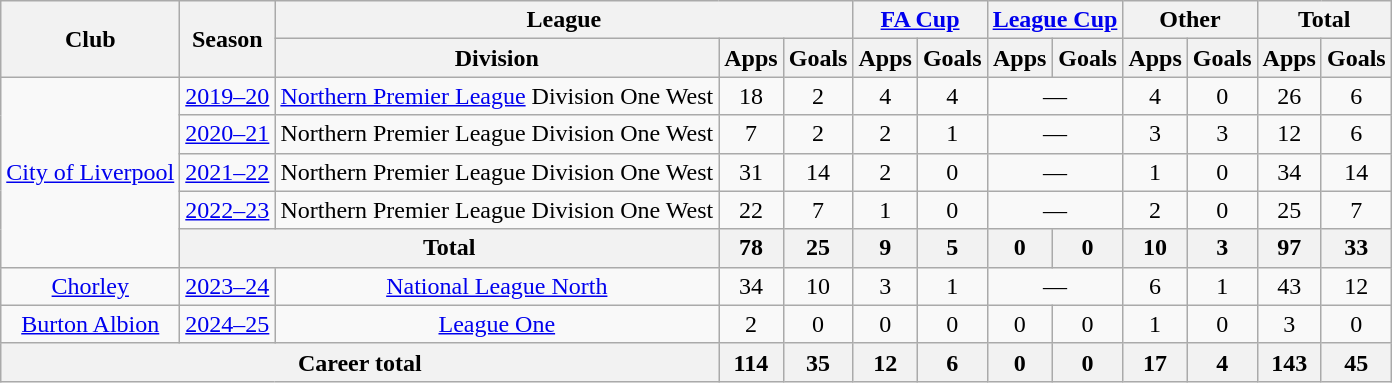<table class="wikitable" style="text-align: center">
<tr>
<th rowspan="2">Club</th>
<th rowspan="2">Season</th>
<th colspan="3">League</th>
<th colspan="2"><a href='#'>FA Cup</a></th>
<th colspan="2"><a href='#'>League Cup</a></th>
<th colspan="2">Other</th>
<th colspan="2">Total</th>
</tr>
<tr>
<th>Division</th>
<th>Apps</th>
<th>Goals</th>
<th>Apps</th>
<th>Goals</th>
<th>Apps</th>
<th>Goals</th>
<th>Apps</th>
<th>Goals</th>
<th>Apps</th>
<th>Goals</th>
</tr>
<tr>
<td rowspan="5"><a href='#'>City of Liverpool</a></td>
<td><a href='#'>2019–20</a></td>
<td><a href='#'>Northern Premier League</a> Division One West</td>
<td>18</td>
<td>2</td>
<td>4</td>
<td>4</td>
<td colspan="2">—</td>
<td>4</td>
<td>0</td>
<td>26</td>
<td>6</td>
</tr>
<tr>
<td><a href='#'>2020–21</a></td>
<td>Northern Premier League Division One West</td>
<td>7</td>
<td>2</td>
<td>2</td>
<td>1</td>
<td colspan="2">—</td>
<td>3</td>
<td>3</td>
<td>12</td>
<td>6</td>
</tr>
<tr>
<td><a href='#'>2021–22</a></td>
<td>Northern Premier League Division One West</td>
<td>31</td>
<td>14</td>
<td>2</td>
<td>0</td>
<td colspan="2">—</td>
<td>1</td>
<td>0</td>
<td>34</td>
<td>14</td>
</tr>
<tr>
<td><a href='#'>2022–23</a></td>
<td>Northern Premier League Division One West</td>
<td>22</td>
<td>7</td>
<td>1</td>
<td>0</td>
<td colspan="2">—</td>
<td>2</td>
<td>0</td>
<td>25</td>
<td>7</td>
</tr>
<tr>
<th colspan="2">Total</th>
<th>78</th>
<th>25</th>
<th>9</th>
<th>5</th>
<th>0</th>
<th>0</th>
<th>10</th>
<th>3</th>
<th>97</th>
<th>33</th>
</tr>
<tr>
<td><a href='#'>Chorley</a></td>
<td><a href='#'>2023–24</a></td>
<td><a href='#'>National League North</a></td>
<td>34</td>
<td>10</td>
<td>3</td>
<td>1</td>
<td colspan="2">—</td>
<td>6</td>
<td>1</td>
<td>43</td>
<td>12</td>
</tr>
<tr>
<td><a href='#'>Burton Albion</a></td>
<td><a href='#'>2024–25</a></td>
<td><a href='#'>League One</a></td>
<td>2</td>
<td>0</td>
<td>0</td>
<td>0</td>
<td>0</td>
<td>0</td>
<td>1</td>
<td>0</td>
<td>3</td>
<td>0</td>
</tr>
<tr>
<th colspan="3">Career total</th>
<th>114</th>
<th>35</th>
<th>12</th>
<th>6</th>
<th>0</th>
<th>0</th>
<th>17</th>
<th>4</th>
<th>143</th>
<th>45</th>
</tr>
</table>
